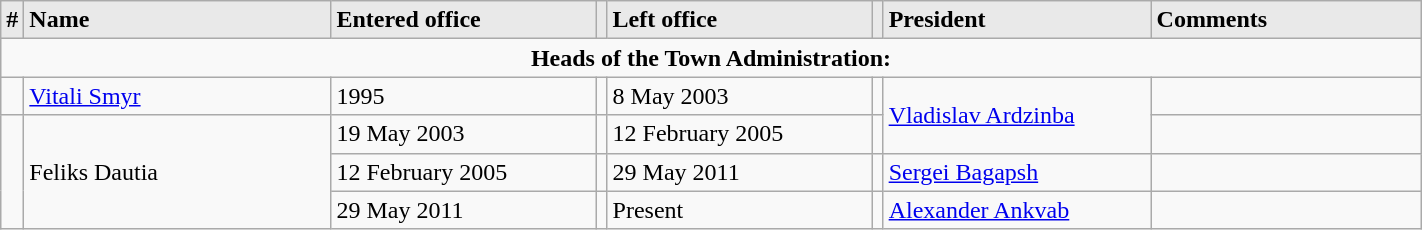<table class="wikitable" style="width:75%;">
<tr style="background:#e9e9e9; font-weight:bold; text-align:left;">
<td>#</td>
<td width=240>Name</td>
<td width=200>Entered office</td>
<td></td>
<td width=200>Left office</td>
<td></td>
<td width=200>President</td>
<td width=200>Comments</td>
</tr>
<tr>
<td colspan=8 align=center><strong>Heads of the Town Administration:</strong></td>
</tr>
<tr>
<td></td>
<td><a href='#'>Vitali Smyr</a></td>
<td>1995</td>
<td></td>
<td>8 May 2003</td>
<td></td>
<td rowspan=2><a href='#'>Vladislav Ardzinba</a></td>
<td></td>
</tr>
<tr>
<td rowspan=3></td>
<td rowspan=3>Feliks Dautia</td>
<td>19 May 2003</td>
<td></td>
<td>12 February 2005</td>
<td></td>
<td></td>
</tr>
<tr>
<td>12 February 2005</td>
<td></td>
<td>29 May 2011</td>
<td></td>
<td><a href='#'>Sergei Bagapsh</a></td>
<td></td>
</tr>
<tr>
<td>29 May 2011</td>
<td></td>
<td>Present</td>
<td></td>
<td><a href='#'>Alexander Ankvab</a></td>
<td></td>
</tr>
</table>
